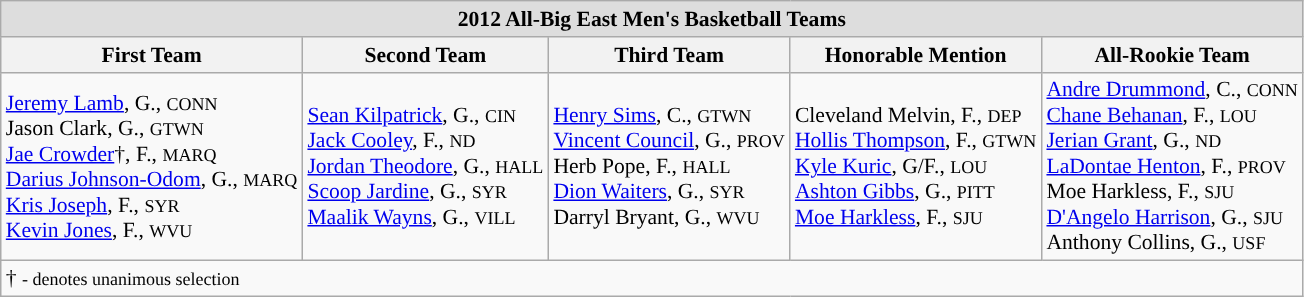<table class="wikitable" style="white-space:nowrap; font-size:90%;">
<tr>
<td colspan="7" style="text-align:center; background:#ddd;"><strong>2012 All-Big East Men's Basketball Teams</strong></td>
</tr>
<tr>
<th>First Team</th>
<th>Second Team</th>
<th>Third Team</th>
<th>Honorable Mention</th>
<th>All-Rookie Team</th>
</tr>
<tr>
<td><a href='#'>Jeremy Lamb</a>, G., <small>CONN</small><br>Jason Clark, G., <small>GTWN</small><br><a href='#'>Jae Crowder</a>†, F., <small>MARQ</small><br><a href='#'>Darius Johnson-Odom</a>, G., <small>MARQ</small><br><a href='#'>Kris Joseph</a>, F., <small>SYR</small><br><a href='#'>Kevin Jones</a>, F., <small>WVU</small></td>
<td><a href='#'>Sean Kilpatrick</a>, G., <small>CIN</small><br><a href='#'>Jack Cooley</a>, F., <small>ND</small><br><a href='#'>Jordan Theodore</a>, G., <small>HALL</small><br><a href='#'>Scoop Jardine</a>, G., <small>SYR</small><br><a href='#'>Maalik Wayns</a>, G., <small>VILL</small></td>
<td><a href='#'>Henry Sims</a>, C., <small>GTWN</small><br><a href='#'>Vincent Council</a>, G., <small>PROV</small><br>Herb Pope, F., <small>HALL</small><br><a href='#'>Dion Waiters</a>, G., <small>SYR</small><br>Darryl Bryant, G., <small>WVU</small></td>
<td>Cleveland Melvin, F., <small>DEP</small><br><a href='#'>Hollis Thompson</a>, F., <small>GTWN</small><br><a href='#'>Kyle Kuric</a>, G/F., <small>LOU</small><br><a href='#'>Ashton Gibbs</a>, G., <small>PITT</small><br><a href='#'>Moe Harkless</a>, F., <small>SJU</small></td>
<td><a href='#'>Andre Drummond</a>, C., <small>CONN</small><br><a href='#'>Chane Behanan</a>, F., <small>LOU</small><br><a href='#'>Jerian Grant</a>, G., <small>ND</small><br><a href='#'>LaDontae Henton</a>, F., <small>PROV</small><br>Moe Harkless, F., <small>SJU</small><br><a href='#'>D'Angelo Harrison</a>, G., <small>SJU</small><br>Anthony Collins, G., <small>USF</small></td>
</tr>
<tr>
<td colspan="5" style="text-align:left;">† <small>- denotes unanimous selection</small></td>
</tr>
</table>
